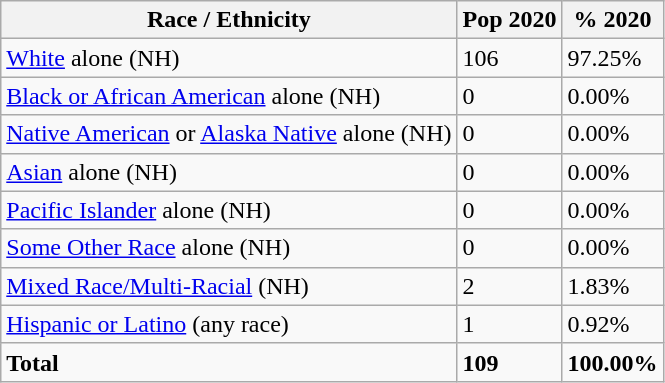<table class="wikitable">
<tr>
<th>Race / Ethnicity</th>
<th>Pop 2020</th>
<th>% 2020</th>
</tr>
<tr>
<td><a href='#'>White</a> alone (NH)</td>
<td>106</td>
<td>97.25%</td>
</tr>
<tr>
<td><a href='#'>Black or African American</a> alone (NH)</td>
<td>0</td>
<td>0.00%</td>
</tr>
<tr>
<td><a href='#'>Native American</a> or <a href='#'>Alaska Native</a> alone (NH)</td>
<td>0</td>
<td>0.00%</td>
</tr>
<tr>
<td><a href='#'>Asian</a> alone (NH)</td>
<td>0</td>
<td>0.00%</td>
</tr>
<tr>
<td><a href='#'>Pacific Islander</a> alone (NH)</td>
<td>0</td>
<td>0.00%</td>
</tr>
<tr>
<td><a href='#'>Some Other Race</a> alone (NH)</td>
<td>0</td>
<td>0.00%</td>
</tr>
<tr>
<td><a href='#'>Mixed Race/Multi-Racial</a> (NH)</td>
<td>2</td>
<td>1.83%</td>
</tr>
<tr>
<td><a href='#'>Hispanic or Latino</a> (any race)</td>
<td>1</td>
<td>0.92%</td>
</tr>
<tr>
<td><strong>Total</strong></td>
<td><strong>109</strong></td>
<td><strong>100.00%</strong></td>
</tr>
</table>
